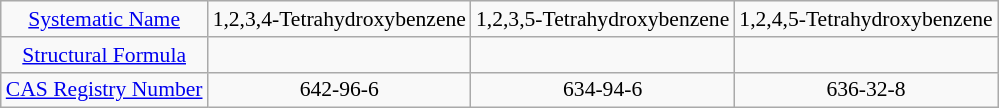<table class="wikitable" style="text-align:center; font-size:90%">
<tr>
<td><a href='#'>Systematic Name</a></td>
<td>1,2,3,4-Tetrahydroxybenzene</td>
<td>1,2,3,5-Tetrahydroxybenzene</td>
<td>1,2,4,5-Tetrahydroxybenzene</td>
</tr>
<tr>
<td><a href='#'>Structural Formula</a></td>
<td></td>
<td></td>
<td></td>
</tr>
<tr>
<td><a href='#'>CAS Registry Number</a></td>
<td>642-96-6</td>
<td>634-94-6</td>
<td>636-32-8</td>
</tr>
</table>
